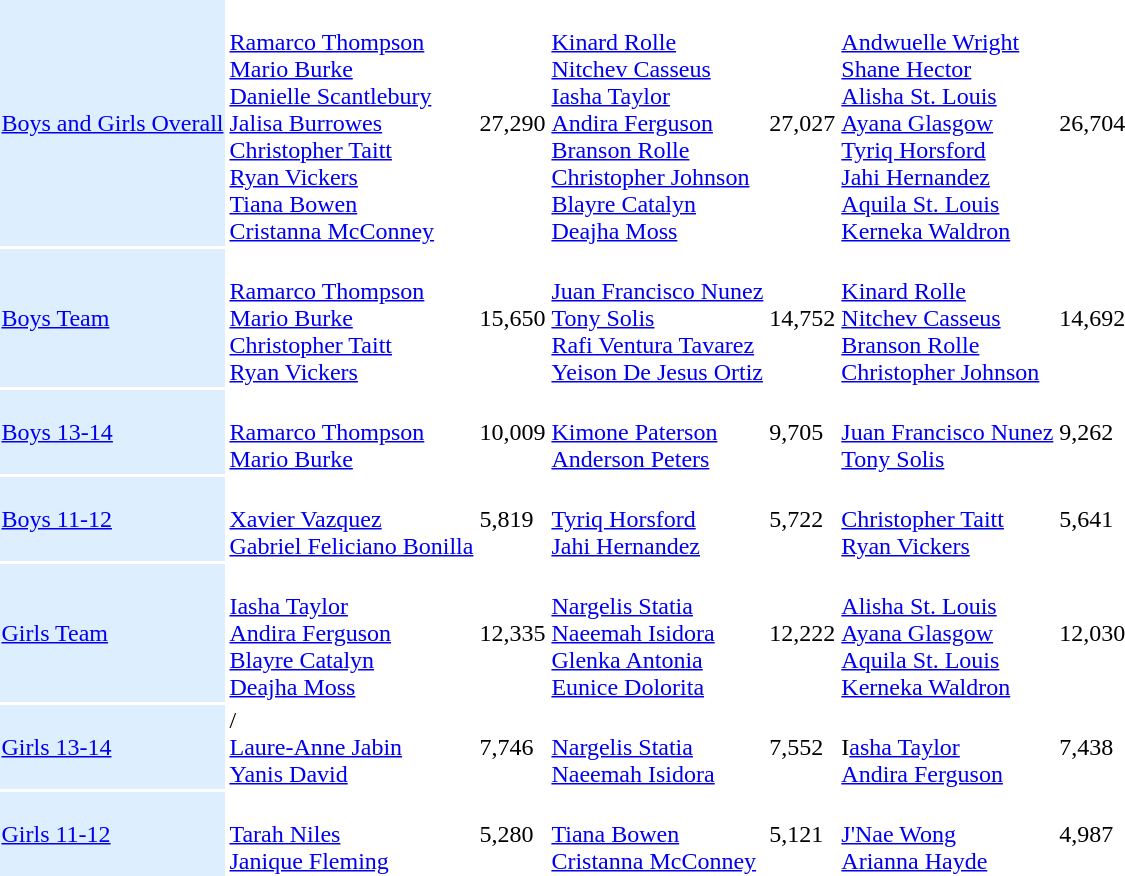<table>
<tr>
<td bgcolor = DDEEFF><a href='#'>Boys and Girls Overall</a></td>
<td> <br><a href='#'>Ramarco Thompson</a> <br><a href='#'>Mario Burke</a> <br><a href='#'>Danielle Scantlebury</a> <br><a href='#'>Jalisa Burrowes</a> <br><a href='#'>Christopher Taitt</a> <br><a href='#'>Ryan Vickers</a> <br><a href='#'>Tiana Bowen</a> <br><a href='#'>Cristanna McConney</a></td>
<td>27,290</td>
<td> <br><a href='#'>Kinard Rolle</a> <br><a href='#'>Nitchev Casseus</a> <br><a href='#'>Iasha Taylor</a> <br><a href='#'>Andira Ferguson</a> <br><a href='#'>Branson Rolle</a> <br><a href='#'>Christopher Johnson</a> <br><a href='#'>Blayre Catalyn</a><br><a href='#'>Deajha Moss</a></td>
<td>27,027</td>
<td> <br><a href='#'>Andwuelle Wright</a><br><a href='#'>Shane Hector</a> <br><a href='#'>Alisha St. Louis</a> <br><a href='#'>Ayana Glasgow</a> <br><a href='#'>Tyriq Horsford</a> <br><a href='#'>Jahi Hernandez</a> <br><a href='#'>Aquila St. Louis</a> <br><a href='#'>Kerneka Waldron</a></td>
<td>26,704</td>
</tr>
<tr>
<td bgcolor = DDEEFF><a href='#'>Boys Team</a></td>
<td> <br><a href='#'>Ramarco Thompson</a> <br><a href='#'>Mario Burke</a> <br><a href='#'>Christopher Taitt</a> <br><a href='#'>Ryan Vickers</a></td>
<td>15,650</td>
<td> <br><a href='#'>Juan Francisco Nunez</a> <br><a href='#'>Tony Solis</a> <br><a href='#'>Rafi Ventura Tavarez</a> <br> <a href='#'>Yeison De Jesus Ortiz</a></td>
<td>14,752</td>
<td> <br><a href='#'>Kinard Rolle</a> <br><a href='#'>Nitchev Casseus</a>  <br><a href='#'>Branson Rolle</a> <br><a href='#'>Christopher Johnson</a></td>
<td>14,692</td>
</tr>
<tr>
<td bgcolor = DDEEFF><a href='#'>Boys 13-14</a></td>
<td> <br><a href='#'>Ramarco Thompson</a> <br><a href='#'>Mario Burke</a></td>
<td>10,009</td>
<td> <br><a href='#'>Kimone Paterson</a> <br><a href='#'>Anderson Peters</a></td>
<td>9,705</td>
<td> <br><a href='#'>Juan Francisco Nunez</a> <br><a href='#'>Tony Solis</a></td>
<td>9,262</td>
</tr>
<tr>
<td bgcolor = DDEEFF><a href='#'>Boys 11-12</a></td>
<td> <br><a href='#'>Xavier Vazquez</a> <br><a href='#'>Gabriel Feliciano Bonilla</a></td>
<td>5,819</td>
<td> <br><a href='#'>Tyriq Horsford</a> <br><a href='#'>Jahi Hernandez</a></td>
<td>5,722</td>
<td> <br><a href='#'>Christopher Taitt</a> <br><a href='#'>Ryan Vickers</a></td>
<td>5,641</td>
</tr>
<tr>
<td bgcolor = DDEEFF><a href='#'>Girls Team</a></td>
<td> <br><a href='#'>Iasha Taylor</a> <br><a href='#'>Andira Ferguson</a> <br><a href='#'>Blayre Catalyn</a><br><a href='#'>Deajha Moss</a></td>
<td>12,335</td>
<td> <br><a href='#'>Nargelis Statia</a> <br><a href='#'>Naeemah Isidora</a> <br><a href='#'>Glenka Antonia</a> <br> <a href='#'>Eunice Dolorita</a></td>
<td>12,222</td>
<td>  <br><a href='#'>Alisha St. Louis</a> <br><a href='#'>Ayana Glasgow</a> <br><a href='#'>Aquila St. Louis</a> <br><a href='#'>Kerneka Waldron</a></td>
<td>12,030</td>
</tr>
<tr>
<td bgcolor = DDEEFF><a href='#'>Girls 13-14</a></td>
<td>/ <br><a href='#'>Laure-Anne Jabin</a> <br><a href='#'>Yanis David</a></td>
<td>7,746</td>
<td> <br><a href='#'>Nargelis Statia</a> <br><a href='#'>Naeemah Isidora</a></td>
<td>7,552</td>
<td> <br>I<a href='#'>asha Taylor</a><br><a href='#'>Andira Ferguson</a></td>
<td>7,438</td>
</tr>
<tr>
<td bgcolor = DDEEFF><a href='#'>Girls 11-12</a></td>
<td> <br><a href='#'>Tarah Niles</a> <br><a href='#'>Janique Fleming</a></td>
<td>5,280</td>
<td> <br><a href='#'>Tiana Bowen</a> <br><a href='#'>Cristanna McConney</a></td>
<td>5,121</td>
<td> <br><a href='#'>J'Nae Wong</a> <br><a href='#'>Arianna Hayde</a></td>
<td>4,987</td>
</tr>
<tr>
</tr>
</table>
